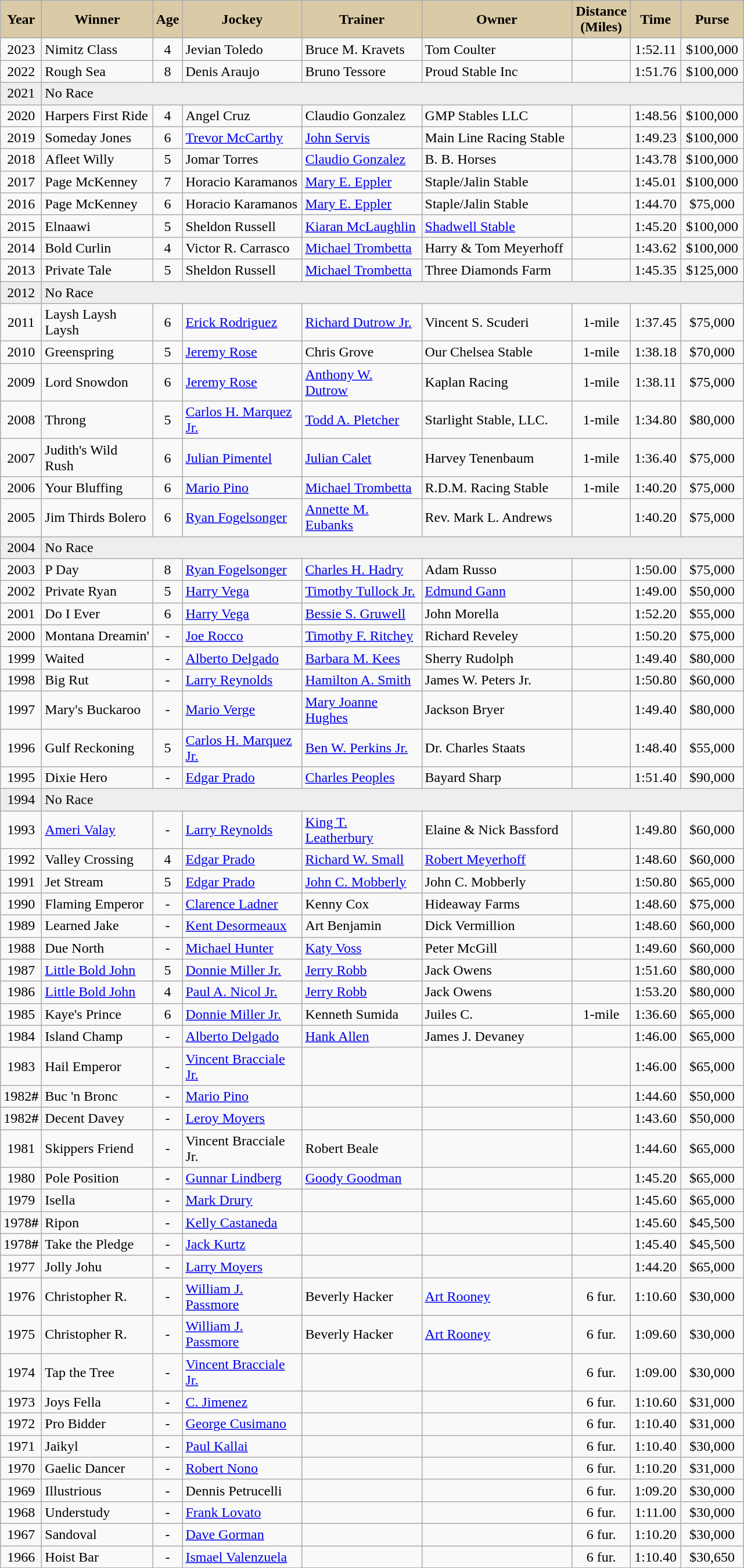<table class="wikitable sortable">
<tr>
<th style="background-color:#DACAA5; width:40px">Year<br></th>
<th style="background-color:#DACAA5; width:120px">Winner<br></th>
<th style="background-color:#DACAA5">Age<br></th>
<th style="background-color:#DACAA5; width:130px">Jockey<br></th>
<th style="background-color:#DACAA5; width:130px">Trainer<br></th>
<th style="background-color:#DACAA5; width:165px">Owner<br></th>
<th style="background-color:#DACAA5; width:60px">Distance<br> (Miles) <br></th>
<th style="background-color:#DACAA5; width:50px">Time<br></th>
<th style="background-color:#DACAA5; width:65px">Purse</th>
</tr>
<tr>
<td align=center>2023</td>
<td>Nimitz Class</td>
<td align=center>4</td>
<td>Jevian Toledo</td>
<td>Bruce M. Kravets</td>
<td>Tom Coulter</td>
<td align=center></td>
<td align=center>1:52.11</td>
<td align=center>$100,000</td>
</tr>
<tr>
<td align=center>2022</td>
<td>Rough Sea</td>
<td align=center>8</td>
<td>Denis Araujo</td>
<td>Bruno Tessore</td>
<td>Proud Stable Inc</td>
<td align=center></td>
<td align=center>1:51.76</td>
<td align=center>$100,000</td>
</tr>
<tr bgcolor="#eeeeee">
<td align=center>2021</td>
<td colspan="8">No Race</td>
</tr>
<tr>
<td align=center>2020</td>
<td>Harpers First Ride</td>
<td align=center>4</td>
<td>Angel Cruz</td>
<td>Claudio Gonzalez</td>
<td>GMP Stables LLC</td>
<td align=center></td>
<td align=center>1:48.56</td>
<td align=center>$100,000</td>
</tr>
<tr>
<td align=center>2019</td>
<td>Someday Jones</td>
<td align=center>6</td>
<td><a href='#'>Trevor McCarthy</a></td>
<td><a href='#'>John Servis</a></td>
<td>Main Line Racing Stable</td>
<td align=center></td>
<td align=center>1:49.23</td>
<td align=center>$100,000</td>
</tr>
<tr>
<td align=center>2018</td>
<td>Afleet Willy</td>
<td align=center>5</td>
<td>Jomar Torres</td>
<td><a href='#'>Claudio Gonzalez</a></td>
<td>B. B. Horses</td>
<td align=center></td>
<td align=center>1:43.78</td>
<td align=center>$100,000</td>
</tr>
<tr>
<td align=center>2017</td>
<td>Page McKenney</td>
<td align=center>7</td>
<td>Horacio Karamanos</td>
<td><a href='#'>Mary E. Eppler</a></td>
<td>Staple/Jalin Stable</td>
<td align=center></td>
<td align=center>1:45.01</td>
<td align=center>$100,000</td>
</tr>
<tr>
<td align=center>2016</td>
<td>Page McKenney</td>
<td align=center>6</td>
<td>Horacio Karamanos</td>
<td><a href='#'>Mary E. Eppler</a></td>
<td>Staple/Jalin Stable</td>
<td align=center></td>
<td align=center>1:44.70</td>
<td align=center>$75,000</td>
</tr>
<tr>
<td align=center>2015</td>
<td>Elnaawi</td>
<td align=center>5</td>
<td>Sheldon Russell</td>
<td><a href='#'>Kiaran McLaughlin</a></td>
<td><a href='#'>Shadwell Stable</a></td>
<td align=center></td>
<td align=center>1:45.20</td>
<td align=center>$100,000</td>
</tr>
<tr>
<td align=center>2014</td>
<td>Bold Curlin</td>
<td align=center>4</td>
<td>Victor R. Carrasco</td>
<td><a href='#'>Michael Trombetta</a></td>
<td>Harry & Tom Meyerhoff</td>
<td align=center></td>
<td align=center>1:43.62</td>
<td align=center>$100,000</td>
</tr>
<tr>
<td align=center>2013</td>
<td>Private Tale</td>
<td align=center>5</td>
<td>Sheldon Russell</td>
<td><a href='#'>Michael Trombetta</a></td>
<td>Three Diamonds Farm</td>
<td align=center></td>
<td align=center>1:45.35</td>
<td align=center>$125,000</td>
</tr>
<tr bgcolor="#eeeeee">
<td align=center>2012</td>
<td colspan="8">No Race</td>
</tr>
<tr>
<td align=center>2011</td>
<td>Laysh Laysh Laysh</td>
<td align=center>6</td>
<td><a href='#'>Erick Rodriguez</a></td>
<td><a href='#'>Richard Dutrow Jr.</a></td>
<td>Vincent S. Scuderi</td>
<td align=center>1-mile</td>
<td align=center>1:37.45</td>
<td align=center>$75,000</td>
</tr>
<tr>
<td align=center>2010</td>
<td>Greenspring</td>
<td align=center>5</td>
<td><a href='#'>Jeremy Rose</a></td>
<td>Chris Grove</td>
<td>Our Chelsea Stable</td>
<td align=center>1-mile</td>
<td align=center>1:38.18</td>
<td align=center>$70,000</td>
</tr>
<tr>
<td align=center>2009</td>
<td>Lord Snowdon</td>
<td align=center>6</td>
<td><a href='#'>Jeremy Rose</a></td>
<td><a href='#'>Anthony W. Dutrow</a></td>
<td>Kaplan Racing</td>
<td align=center>1-mile</td>
<td align=center>1:38.11</td>
<td align=center>$75,000</td>
</tr>
<tr>
<td align=center>2008</td>
<td>Throng</td>
<td align=center>5</td>
<td><a href='#'>Carlos H. Marquez Jr.</a></td>
<td><a href='#'>Todd A. Pletcher</a></td>
<td>Starlight Stable, LLC.</td>
<td align=center>1-mile</td>
<td align=center>1:34.80</td>
<td align=center>$80,000</td>
</tr>
<tr>
<td align=center>2007</td>
<td>Judith's Wild Rush</td>
<td align=center>6</td>
<td><a href='#'>Julian Pimentel</a></td>
<td><a href='#'>Julian Calet</a></td>
<td>Harvey Tenenbaum</td>
<td align=center>1-mile</td>
<td align=center>1:36.40</td>
<td align=center>$75,000</td>
</tr>
<tr>
<td align=center>2006</td>
<td>Your Bluffing</td>
<td align=center>6</td>
<td><a href='#'>Mario Pino</a></td>
<td><a href='#'>Michael Trombetta</a></td>
<td>R.D.M. Racing Stable</td>
<td align=center>1-mile</td>
<td align=center>1:40.20</td>
<td align=center>$75,000</td>
</tr>
<tr>
<td align=center>2005</td>
<td>Jim Thirds Bolero</td>
<td align=center>6</td>
<td><a href='#'>Ryan Fogelsonger</a></td>
<td><a href='#'>Annette M. Eubanks</a></td>
<td>Rev. Mark L. Andrews</td>
<td align=center></td>
<td align=center>1:40.20</td>
<td align=center>$75,000</td>
</tr>
<tr bgcolor="#eeeeee">
<td align=center>2004</td>
<td colspan="8">No Race</td>
</tr>
<tr>
<td align=center>2003</td>
<td>P Day</td>
<td align=center>8</td>
<td><a href='#'>Ryan Fogelsonger</a></td>
<td><a href='#'>Charles H. Hadry</a></td>
<td>Adam Russo</td>
<td align=center></td>
<td align=center>1:50.00</td>
<td align=center>$75,000</td>
</tr>
<tr>
<td align=center>2002</td>
<td>Private Ryan</td>
<td align=center>5</td>
<td><a href='#'>Harry Vega</a></td>
<td><a href='#'>Timothy Tullock Jr.</a></td>
<td><a href='#'>Edmund Gann</a></td>
<td align=center></td>
<td align=center>1:49.00</td>
<td align=center>$50,000</td>
</tr>
<tr>
<td align=center>2001</td>
<td>Do I Ever</td>
<td align=center>6</td>
<td><a href='#'>Harry Vega</a></td>
<td><a href='#'>Bessie S. Gruwell</a></td>
<td>John Morella</td>
<td align=center></td>
<td align=center>1:52.20</td>
<td align=center>$55,000</td>
</tr>
<tr>
<td align=center>2000</td>
<td>Montana Dreamin'</td>
<td align=center>-</td>
<td><a href='#'>Joe Rocco</a></td>
<td><a href='#'>Timothy F. Ritchey</a></td>
<td>Richard Reveley</td>
<td align=center></td>
<td align=center>1:50.20</td>
<td align=center>$75,000</td>
</tr>
<tr>
<td align=center>1999</td>
<td>Waited</td>
<td align=center>-</td>
<td><a href='#'>Alberto Delgado</a></td>
<td><a href='#'>Barbara M. Kees</a></td>
<td>Sherry Rudolph</td>
<td align=center></td>
<td align=center>1:49.40</td>
<td align=center>$80,000</td>
</tr>
<tr>
<td align=center>1998</td>
<td>Big Rut</td>
<td align=center>-</td>
<td><a href='#'>Larry Reynolds</a></td>
<td><a href='#'>Hamilton A. Smith</a></td>
<td>James W. Peters Jr.</td>
<td align=center></td>
<td align=center>1:50.80</td>
<td align=center>$60,000</td>
</tr>
<tr>
<td align=center>1997</td>
<td>Mary's Buckaroo</td>
<td align=center>-</td>
<td><a href='#'>Mario Verge</a></td>
<td><a href='#'>Mary Joanne Hughes</a></td>
<td>Jackson Bryer</td>
<td align=center></td>
<td align=center>1:49.40</td>
<td align=center>$80,000</td>
</tr>
<tr>
<td align=center>1996</td>
<td>Gulf Reckoning</td>
<td align=center>5</td>
<td><a href='#'>Carlos H. Marquez Jr.</a></td>
<td><a href='#'>Ben W. Perkins Jr.</a></td>
<td>Dr. Charles Staats</td>
<td align=center></td>
<td align=center>1:48.40</td>
<td align=center>$55,000</td>
</tr>
<tr>
<td align=center>1995</td>
<td>Dixie Hero</td>
<td align=center>-</td>
<td><a href='#'>Edgar Prado</a></td>
<td><a href='#'>Charles Peoples</a></td>
<td>Bayard Sharp</td>
<td align=center></td>
<td align=center>1:51.40</td>
<td align=center>$90,000</td>
</tr>
<tr bgcolor="#eeeeee">
<td align=center>1994</td>
<td colspan="8">No Race</td>
</tr>
<tr>
<td align=center>1993</td>
<td><a href='#'>Ameri Valay</a></td>
<td align=center>-</td>
<td><a href='#'>Larry Reynolds</a></td>
<td><a href='#'>King T. Leatherbury</a></td>
<td>Elaine & Nick Bassford</td>
<td align=center></td>
<td align=center>1:49.80</td>
<td align=center>$60,000</td>
</tr>
<tr>
<td align=center>1992</td>
<td>Valley Crossing</td>
<td align=center>4</td>
<td><a href='#'>Edgar Prado</a></td>
<td><a href='#'>Richard W. Small</a></td>
<td><a href='#'>Robert Meyerhoff</a></td>
<td align=center></td>
<td align=center>1:48.60</td>
<td align=center>$60,000</td>
</tr>
<tr>
<td align=center>1991</td>
<td>Jet Stream</td>
<td align=center>5</td>
<td><a href='#'>Edgar Prado</a></td>
<td><a href='#'>John C. Mobberly</a></td>
<td>John C. Mobberly</td>
<td align=center></td>
<td align=center>1:50.80</td>
<td align=center>$65,000</td>
</tr>
<tr>
<td align=center>1990</td>
<td>Flaming Emperor</td>
<td align=center>-</td>
<td><a href='#'>Clarence Ladner</a></td>
<td>Kenny Cox</td>
<td>Hideaway Farms</td>
<td align=center></td>
<td align=center>1:48.60</td>
<td align=center>$75,000</td>
</tr>
<tr>
<td align=center>1989</td>
<td>Learned Jake</td>
<td align=center>-</td>
<td><a href='#'>Kent Desormeaux</a></td>
<td>Art Benjamin</td>
<td>Dick Vermillion</td>
<td align=center></td>
<td align=center>1:48.60</td>
<td align=center>$60,000</td>
</tr>
<tr>
<td align=center>1988</td>
<td>Due North</td>
<td align=center>-</td>
<td><a href='#'>Michael Hunter</a></td>
<td><a href='#'>Katy Voss</a></td>
<td>Peter McGill</td>
<td align=center></td>
<td align=center>1:49.60</td>
<td align=center>$60,000</td>
</tr>
<tr>
<td align=center>1987</td>
<td><a href='#'>Little Bold John</a></td>
<td align=center>5</td>
<td><a href='#'>Donnie Miller Jr.</a></td>
<td><a href='#'>Jerry Robb</a></td>
<td>Jack Owens</td>
<td align=center></td>
<td align=center>1:51.60</td>
<td align=center>$80,000</td>
</tr>
<tr>
<td align=center>1986</td>
<td><a href='#'>Little Bold John</a></td>
<td align=center>4</td>
<td><a href='#'>Paul A. Nicol Jr.</a></td>
<td><a href='#'>Jerry Robb</a></td>
<td>Jack Owens</td>
<td align=center></td>
<td align=center>1:53.20</td>
<td align=center>$80,000</td>
</tr>
<tr>
<td align=center>1985</td>
<td>Kaye's Prince</td>
<td align=center>6</td>
<td><a href='#'>Donnie Miller Jr.</a></td>
<td>Kenneth Sumida</td>
<td>Juiles C.</td>
<td align=center>1-mile</td>
<td align=center>1:36.60</td>
<td align=center>$65,000</td>
</tr>
<tr>
<td align=center>1984</td>
<td>Island Champ</td>
<td align=center>-</td>
<td><a href='#'>Alberto Delgado</a></td>
<td><a href='#'>Hank Allen</a></td>
<td>James J. Devaney</td>
<td align=center></td>
<td align=center>1:46.00</td>
<td align=center>$65,000</td>
</tr>
<tr>
<td align=center>1983</td>
<td>Hail Emperor</td>
<td align=center>-</td>
<td><a href='#'>Vincent Bracciale Jr.</a></td>
<td></td>
<td></td>
<td align=center></td>
<td align=center>1:46.00</td>
<td align=center>$65,000</td>
</tr>
<tr>
<td align=center>1982<strong>#</strong></td>
<td>Buc 'n Bronc</td>
<td align=center>-</td>
<td><a href='#'>Mario Pino</a></td>
<td></td>
<td></td>
<td align=center></td>
<td align=center>1:44.60</td>
<td align=center>$50,000</td>
</tr>
<tr>
<td align=center>1982<strong>#</strong></td>
<td>Decent Davey</td>
<td align=center>-</td>
<td><a href='#'>Leroy Moyers</a></td>
<td></td>
<td></td>
<td align=center></td>
<td align=center>1:43.60</td>
<td align=center>$50,000</td>
</tr>
<tr>
<td align=center>1981</td>
<td>Skippers Friend</td>
<td align=center>-</td>
<td>Vincent Bracciale Jr.</td>
<td>Robert Beale</td>
<td></td>
<td align=center></td>
<td align=center>1:44.60</td>
<td align=center>$65,000</td>
</tr>
<tr>
<td align=center>1980</td>
<td>Pole Position</td>
<td align=center>-</td>
<td><a href='#'>Gunnar Lindberg</a></td>
<td><a href='#'>Goody Goodman</a></td>
<td></td>
<td align=center></td>
<td align=center>1:45.20</td>
<td align=center>$65,000</td>
</tr>
<tr>
<td align=center>1979</td>
<td>Isella</td>
<td align=center>-</td>
<td><a href='#'>Mark Drury</a></td>
<td></td>
<td></td>
<td align=center></td>
<td align=center>1:45.60</td>
<td align=center>$65,000</td>
</tr>
<tr>
<td align=center>1978<strong>#</strong></td>
<td>Ripon</td>
<td align=center>-</td>
<td><a href='#'>Kelly Castaneda</a></td>
<td></td>
<td></td>
<td align=center></td>
<td align=center>1:45.60</td>
<td align=center>$45,500</td>
</tr>
<tr>
<td align=center>1978<strong>#</strong></td>
<td>Take the Pledge</td>
<td align=center>-</td>
<td><a href='#'>Jack Kurtz</a></td>
<td></td>
<td></td>
<td align=center></td>
<td align=center>1:45.40</td>
<td align=center>$45,500</td>
</tr>
<tr>
<td align=center>1977</td>
<td>Jolly Johu</td>
<td align=center>-</td>
<td><a href='#'>Larry Moyers</a></td>
<td></td>
<td></td>
<td align=center></td>
<td align=center>1:44.20</td>
<td align=center>$65,000</td>
</tr>
<tr>
<td align=center>1976</td>
<td>Christopher R.</td>
<td align=center>-</td>
<td><a href='#'>William J. Passmore</a></td>
<td>Beverly Hacker</td>
<td><a href='#'>Art Rooney</a></td>
<td align=center>6 fur.</td>
<td align=center>1:10.60</td>
<td align=center>$30,000</td>
</tr>
<tr>
<td align=center>1975</td>
<td>Christopher R.</td>
<td align=center>-</td>
<td><a href='#'>William J. Passmore</a></td>
<td>Beverly Hacker</td>
<td><a href='#'>Art Rooney</a></td>
<td align=center>6 fur.</td>
<td align=center>1:09.60</td>
<td align=center>$30,000</td>
</tr>
<tr>
<td align=center>1974</td>
<td>Tap the Tree</td>
<td align=center>-</td>
<td><a href='#'>Vincent Bracciale Jr.</a></td>
<td></td>
<td></td>
<td align=center>6 fur.</td>
<td align=center>1:09.00</td>
<td align=center>$30,000</td>
</tr>
<tr>
<td align=center>1973</td>
<td>Joys Fella</td>
<td align=center>-</td>
<td><a href='#'>C. Jimenez</a></td>
<td></td>
<td></td>
<td align=center>6 fur.</td>
<td align=center>1:10.60</td>
<td align=center>$31,000</td>
</tr>
<tr>
<td align=center>1972</td>
<td>Pro Bidder</td>
<td align=center>-</td>
<td><a href='#'>George Cusimano</a></td>
<td></td>
<td></td>
<td align=center>6 fur.</td>
<td align=center>1:10.40</td>
<td align=center>$31,000</td>
</tr>
<tr>
<td align=center>1971</td>
<td>Jaikyl</td>
<td align=center>-</td>
<td><a href='#'>Paul Kallai</a></td>
<td></td>
<td></td>
<td align=center>6 fur.</td>
<td align=center>1:10.40</td>
<td align=center>$30,000</td>
</tr>
<tr>
<td align=center>1970</td>
<td>Gaelic Dancer</td>
<td align=center>-</td>
<td><a href='#'>Robert Nono</a></td>
<td></td>
<td></td>
<td align=center>6 fur.</td>
<td align=center>1:10.20</td>
<td align=center>$31,000</td>
</tr>
<tr>
<td align=center>1969</td>
<td>Illustrious</td>
<td align=center>-</td>
<td>Dennis Petrucelli</td>
<td></td>
<td></td>
<td align=center>6 fur.</td>
<td align=center>1:09.20</td>
<td align=center>$30,000</td>
</tr>
<tr>
<td align=center>1968</td>
<td>Understudy</td>
<td align=center>-</td>
<td><a href='#'>Frank Lovato</a></td>
<td></td>
<td></td>
<td align=center>6 fur.</td>
<td align=center>1:11.00</td>
<td align=center>$30,000</td>
</tr>
<tr>
<td align=center>1967</td>
<td>Sandoval</td>
<td align=center>-</td>
<td><a href='#'>Dave Gorman</a></td>
<td></td>
<td></td>
<td align=center>6 fur.</td>
<td align=center>1:10.20</td>
<td align=center>$30,000</td>
</tr>
<tr>
<td align=center>1966</td>
<td>Hoist Bar</td>
<td align=center>-</td>
<td><a href='#'>Ismael Valenzuela</a></td>
<td></td>
<td></td>
<td align=center>6 fur.</td>
<td align=center>1:10.40</td>
<td align=center>$30,650</td>
</tr>
</table>
